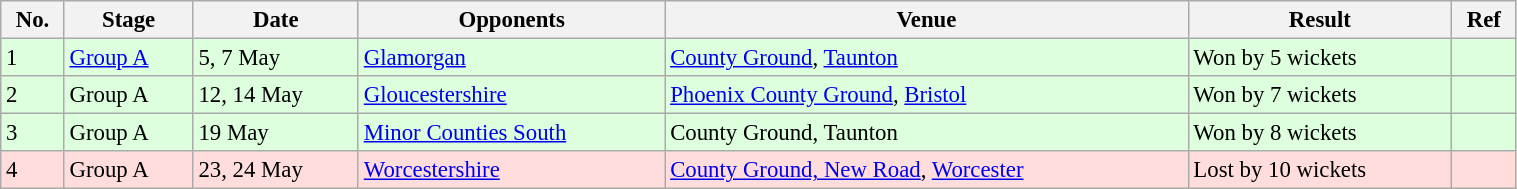<table class="wikitable" width="80%" style="font-size: 95%">
<tr bgcolor="#efefef">
<th>No.</th>
<th>Stage</th>
<th>Date</th>
<th>Opponents</th>
<th>Venue</th>
<th>Result</th>
<th>Ref</th>
</tr>
<tr bgcolor="#ddffdd">
<td>1</td>
<td><a href='#'>Group A</a></td>
<td>5, 7 May</td>
<td><a href='#'>Glamorgan</a></td>
<td><a href='#'>County Ground</a>, <a href='#'>Taunton</a></td>
<td>Won by 5 wickets</td>
<td></td>
</tr>
<tr bgcolor="#ddffdd">
<td>2</td>
<td>Group A</td>
<td>12, 14 May</td>
<td><a href='#'>Gloucestershire</a></td>
<td><a href='#'>Phoenix County Ground</a>, <a href='#'>Bristol</a></td>
<td>Won by 7 wickets</td>
<td></td>
</tr>
<tr bgcolor="#ddffdd">
<td>3</td>
<td>Group A</td>
<td>19 May</td>
<td><a href='#'>Minor Counties South</a></td>
<td>County Ground, Taunton</td>
<td>Won by 8 wickets</td>
<td></td>
</tr>
<tr bgcolor="#ffdddd">
<td>4</td>
<td>Group A</td>
<td>23, 24 May</td>
<td><a href='#'>Worcestershire</a></td>
<td><a href='#'>County Ground, New Road</a>, <a href='#'>Worcester</a></td>
<td>Lost by 10 wickets</td>
<td></td>
</tr>
</table>
